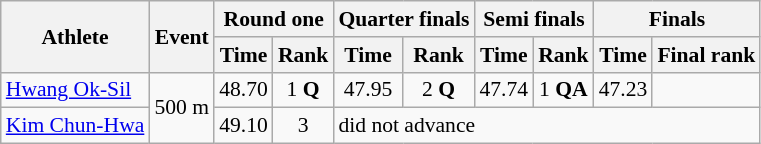<table class="wikitable" style="font-size:90%">
<tr>
<th rowspan="2">Athlete</th>
<th rowspan="2">Event</th>
<th colspan="2">Round one</th>
<th colspan="2">Quarter finals</th>
<th colspan="2">Semi finals</th>
<th colspan="2">Finals</th>
</tr>
<tr>
<th>Time</th>
<th>Rank</th>
<th>Time</th>
<th>Rank</th>
<th>Time</th>
<th>Rank</th>
<th>Time</th>
<th>Final rank</th>
</tr>
<tr>
<td><a href='#'>Hwang Ok-Sil</a></td>
<td rowspan="2">500 m</td>
<td align="center">48.70</td>
<td align="center">1 <strong>Q</strong></td>
<td align="center">47.95</td>
<td align="center">2 <strong>Q</strong></td>
<td align="center">47.74</td>
<td align="center">1 <strong>QA</strong></td>
<td align="center">47.23</td>
<td align="center"></td>
</tr>
<tr>
<td><a href='#'>Kim Chun-Hwa</a></td>
<td align="center">49.10</td>
<td align="center">3</td>
<td colspan="6">did not advance</td>
</tr>
</table>
